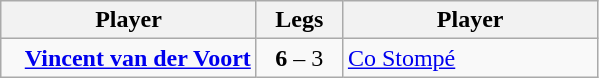<table class=wikitable style="text-align:center">
<tr>
<th width=163>Player</th>
<th width=50>Legs</th>
<th width=163>Player</th>
</tr>
<tr align=left>
<td align=right><strong><a href='#'>Vincent van der Voort</a></strong> </td>
<td align=center><strong>6</strong> – 3</td>
<td> <a href='#'>Co Stompé</a></td>
</tr>
</table>
